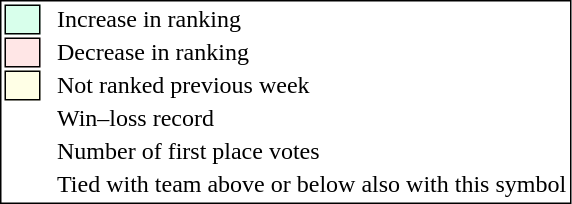<table style="border:1px solid black;">
<tr>
<td style="background:#D8FFEB; width:20px; border:1px solid black;"></td>
<td> </td>
<td>Increase in ranking</td>
</tr>
<tr>
<td style="background:#FFE6E6; width:20px; border:1px solid black;"></td>
<td> </td>
<td>Decrease in ranking</td>
</tr>
<tr>
<td style="background:#FFFFE6; width:20px; border:1px solid black;"></td>
<td> </td>
<td>Not ranked previous week</td>
</tr>
<tr>
<td></td>
<td> </td>
<td>Win–loss record</td>
</tr>
<tr>
<td></td>
<td> </td>
<td>Number of first place votes</td>
</tr>
<tr>
<td></td>
<td></td>
<td>Tied with team above or below also with this symbol</td>
</tr>
</table>
